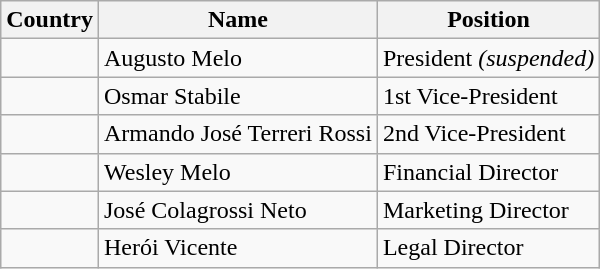<table class="wikitable">
<tr>
<th>Country</th>
<th>Name</th>
<th>Position</th>
</tr>
<tr>
<td></td>
<td>Augusto Melo</td>
<td>President <em>(suspended)</em></td>
</tr>
<tr>
<td></td>
<td>Osmar Stabile</td>
<td>1st Vice-President</td>
</tr>
<tr>
<td></td>
<td>Armando José Terreri Rossi</td>
<td>2nd Vice-President</td>
</tr>
<tr>
<td></td>
<td>Wesley Melo</td>
<td>Financial Director</td>
</tr>
<tr>
<td></td>
<td>José Colagrossi Neto</td>
<td>Marketing Director</td>
</tr>
<tr>
<td></td>
<td>Herói Vicente</td>
<td>Legal Director</td>
</tr>
</table>
